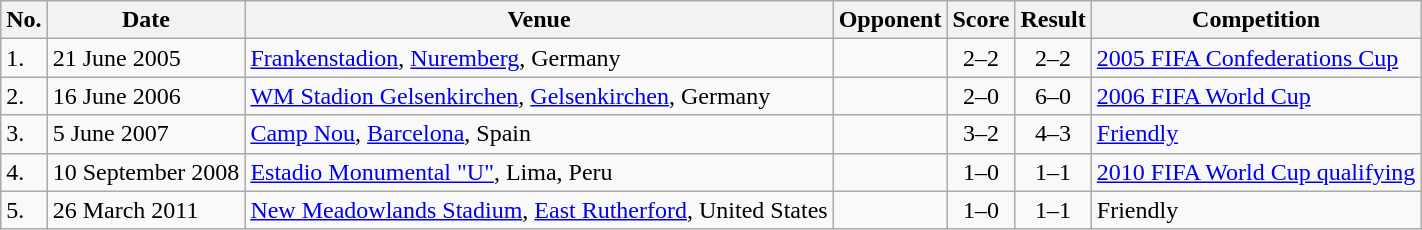<table class="wikitable sortable">
<tr>
<th>No.</th>
<th>Date</th>
<th>Venue</th>
<th>Opponent</th>
<th>Score</th>
<th>Result</th>
<th>Competition</th>
</tr>
<tr>
<td>1.</td>
<td>21 June 2005</td>
<td><a href='#'>Frankenstadion</a>, <a href='#'>Nuremberg</a>, Germany</td>
<td></td>
<td style="text-align:center;">2–2</td>
<td style="text-align:center;">2–2</td>
<td><a href='#'>2005 FIFA Confederations Cup</a></td>
</tr>
<tr>
<td>2.</td>
<td>16 June 2006</td>
<td><a href='#'>WM Stadion Gelsenkirchen</a>, <a href='#'>Gelsenkirchen</a>, Germany</td>
<td></td>
<td style="text-align:center;">2–0</td>
<td style="text-align:center;">6–0</td>
<td><a href='#'>2006 FIFA World Cup</a></td>
</tr>
<tr>
<td>3.</td>
<td>5 June 2007</td>
<td><a href='#'>Camp Nou</a>, <a href='#'>Barcelona</a>, Spain</td>
<td></td>
<td style="text-align:center;">3–2</td>
<td style="text-align:center;">4–3</td>
<td><a href='#'>Friendly</a></td>
</tr>
<tr>
<td>4.</td>
<td>10 September 2008</td>
<td><a href='#'>Estadio Monumental "U"</a>, Lima, Peru</td>
<td></td>
<td style="text-align:center;">1–0</td>
<td style="text-align:center;">1–1</td>
<td><a href='#'>2010 FIFA World Cup qualifying</a></td>
</tr>
<tr>
<td>5.</td>
<td>26 March 2011</td>
<td><a href='#'>New Meadowlands Stadium</a>, <a href='#'>East Rutherford</a>, United States</td>
<td></td>
<td style="text-align:center;">1–0</td>
<td style="text-align:center;">1–1</td>
<td>Friendly</td>
</tr>
</table>
